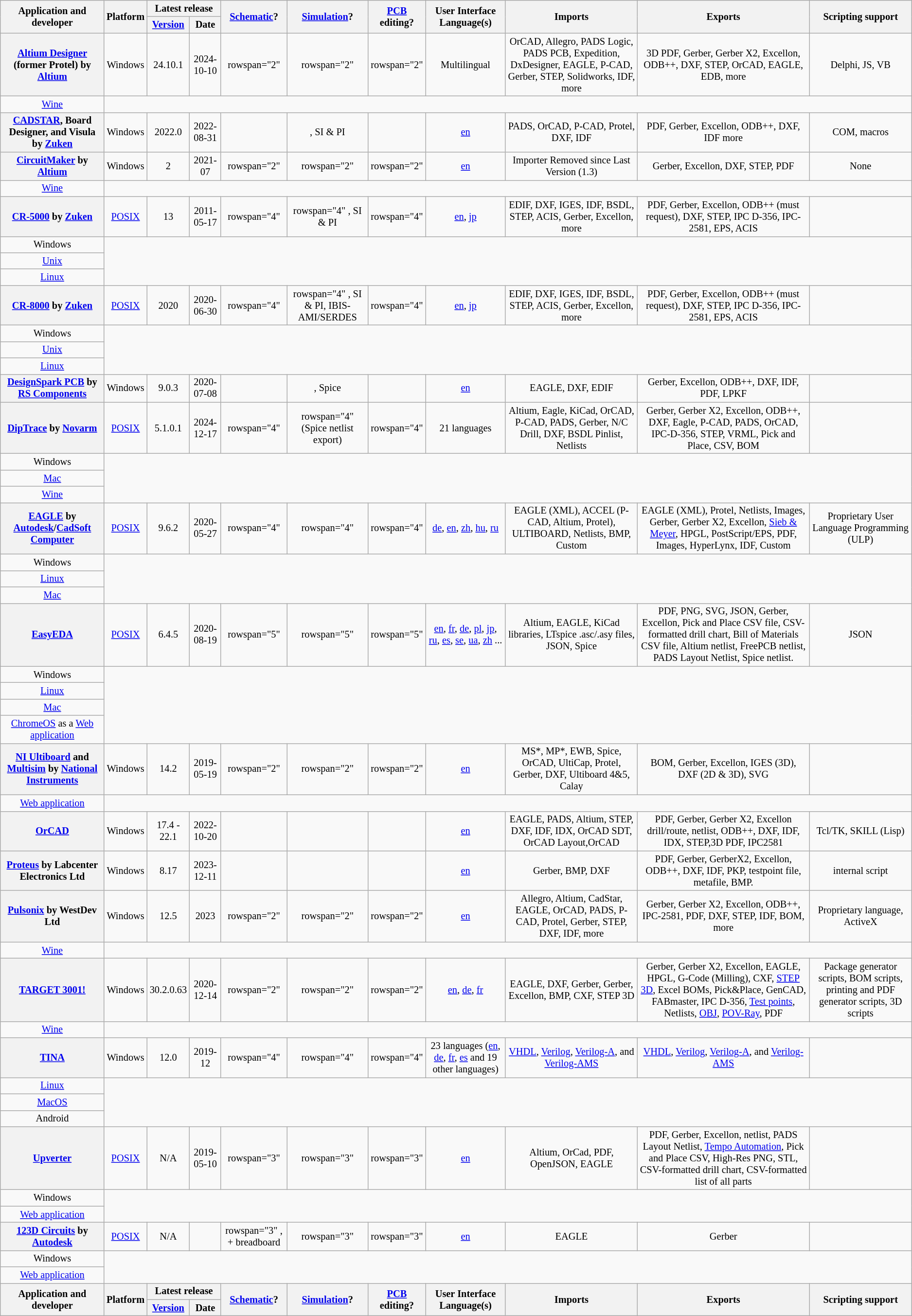<table class="wikitable sortable" style="text-align: center; font-size: 85%; width: auto; table-layout: fixed;">
<tr>
<th rowspan="2">Application and developer</th>
<th rowspan="2">Platform</th>
<th colspan="2">Latest release</th>
<th rowspan="2"><a href='#'>Schematic</a>?</th>
<th rowspan="2"><a href='#'>Simulation</a>?</th>
<th rowspan="2"><a href='#'>PCB</a> editing?</th>
<th rowspan="2">User Interface Language(s)</th>
<th rowspan="2">Imports</th>
<th rowspan="2">Exports</th>
<th rowspan="2">Scripting support</th>
</tr>
<tr>
<th><a href='#'>Version</a></th>
<th>Date</th>
</tr>
<tr>
<th><a href='#'>Altium Designer</a> (former Protel) by <a href='#'>Altium</a></th>
<td> Windows</td>
<td>24.10.1</td>
<td>2024-10-10</td>
<td> rowspan="2" </td>
<td> rowspan="2" </td>
<td> rowspan="2" </td>
<td>Multilingual</td>
<td>OrCAD, Allegro, PADS Logic, PADS PCB, Expedition, DxDesigner, EAGLE, P-CAD, Gerber, STEP, Solidworks, IDF, more</td>
<td>3D PDF, Gerber, Gerber X2, Excellon, ODB++, DXF, STEP, OrCAD, EAGLE, EDB, more</td>
<td>Delphi, JS, VB</td>
</tr>
<tr>
<td> <a href='#'>Wine</a></td>
</tr>
<tr>
<th><a href='#'>CADSTAR</a>, Board Designer, and Visula by <a href='#'>Zuken</a></th>
<td> Windows</td>
<td>2022.0</td>
<td>2022-08-31</td>
<td></td>
<td>, SI & PI</td>
<td></td>
<td><a href='#'>en</a></td>
<td>PADS, OrCAD, P-CAD, Protel, DXF, IDF</td>
<td>PDF, Gerber, Excellon, ODB++, DXF, IDF more</td>
<td>COM, macros</td>
</tr>
<tr>
<th><a href='#'>CircuitMaker</a> by <a href='#'>Altium</a></th>
<td> Windows</td>
<td>2</td>
<td>2021-07</td>
<td> rowspan="2" </td>
<td> rowspan="2" </td>
<td> rowspan="2" </td>
<td><a href='#'>en</a></td>
<td>Importer Removed since Last Version (1.3)</td>
<td>Gerber, Excellon, DXF, STEP, PDF</td>
<td>None</td>
</tr>
<tr>
<td> <a href='#'>Wine</a></td>
</tr>
<tr>
<th><a href='#'>CR-5000</a> by <a href='#'>Zuken</a></th>
<td> <a href='#'>POSIX</a></td>
<td>13</td>
<td>2011-05-17</td>
<td> rowspan="4" </td>
<td> rowspan="4" , SI & PI</td>
<td> rowspan="4" </td>
<td><a href='#'>en</a>, <a href='#'>jp</a></td>
<td>EDIF, DXF, IGES, IDF, BSDL, STEP, ACIS, Gerber, Excellon, more</td>
<td>PDF, Gerber, Excellon, ODB++ (must request), DXF, STEP, IPC D-356, IPC-2581, EPS, ACIS</td>
<td></td>
</tr>
<tr>
<td> Windows</td>
</tr>
<tr>
<td> <a href='#'>Unix</a></td>
</tr>
<tr>
<td> <a href='#'>Linux</a></td>
</tr>
<tr>
<th><a href='#'>CR-8000</a> by <a href='#'>Zuken</a></th>
<td> <a href='#'>POSIX</a></td>
<td>2020</td>
<td>2020-06-30</td>
<td> rowspan="4" </td>
<td> rowspan="4" , SI & PI, IBIS-AMI/SERDES</td>
<td> rowspan="4" </td>
<td><a href='#'>en</a>, <a href='#'>jp</a></td>
<td>EDIF, DXF, IGES, IDF, BSDL, STEP, ACIS, Gerber, Excellon, more</td>
<td>PDF, Gerber, Excellon, ODB++ (must request), DXF, STEP, IPC D-356, IPC-2581, EPS, ACIS</td>
<td></td>
</tr>
<tr>
<td> Windows</td>
</tr>
<tr>
<td> <a href='#'>Unix</a></td>
</tr>
<tr>
<td> <a href='#'>Linux</a></td>
</tr>
<tr>
<th><a href='#'>DesignSpark PCB</a> by <a href='#'>RS Components</a></th>
<td> Windows</td>
<td>9.0.3</td>
<td>2020-07-08</td>
<td></td>
<td>, Spice</td>
<td></td>
<td><a href='#'>en</a></td>
<td>EAGLE, DXF, EDIF</td>
<td>Gerber, Excellon, ODB++, DXF, IDF, PDF, LPKF</td>
<td></td>
</tr>
<tr>
<th><a href='#'>DipTrace</a> by <a href='#'>Novarm</a></th>
<td> <a href='#'>POSIX</a></td>
<td>5.1.0.1</td>
<td>2024-12-17</td>
<td> rowspan="4" </td>
<td> rowspan="4" <br>(Spice netlist export)</td>
<td> rowspan="4" </td>
<td>21 languages</td>
<td>Altium, Eagle, KiCad, OrCAD, P-CAD, PADS, Gerber, N/C Drill, DXF, BSDL Pinlist, Netlists</td>
<td>Gerber, Gerber X2, Excellon, ODB++, DXF, Eagle, P-CAD, PADS, OrCAD, IPC-D-356, STEP, VRML, Pick and Place, CSV, BOM</td>
<td></td>
</tr>
<tr>
<td> Windows</td>
</tr>
<tr>
<td> <a href='#'>Mac</a></td>
</tr>
<tr>
<td> <a href='#'>Wine</a></td>
</tr>
<tr>
<th><a href='#'>EAGLE</a> by <a href='#'>Autodesk</a>/<a href='#'>CadSoft Computer</a></th>
<td> <a href='#'>POSIX</a></td>
<td>9.6.2</td>
<td>2020-05-27</td>
<td> rowspan="4" </td>
<td> rowspan="4" </td>
<td> rowspan="4" </td>
<td><a href='#'>de</a>, <a href='#'>en</a>, <a href='#'>zh</a>, <a href='#'>hu</a>, <a href='#'>ru</a></td>
<td>EAGLE (XML), ACCEL (P-CAD, Altium, Protel), ULTIBOARD, Netlists, BMP, Custom</td>
<td>EAGLE (XML), Protel, Netlists, Images, Gerber, Gerber X2, Excellon, <a href='#'>Sieb & Meyer</a>, HPGL, PostScript/EPS, PDF, Images, HyperLynx, IDF, Custom</td>
<td>Proprietary User Language Programming (ULP)</td>
</tr>
<tr>
<td> Windows</td>
</tr>
<tr>
<td> <a href='#'>Linux</a></td>
</tr>
<tr>
<td> <a href='#'>Mac</a></td>
</tr>
<tr>
<th><a href='#'>EasyEDA</a></th>
<td> <a href='#'>POSIX</a></td>
<td>6.4.5</td>
<td>2020-08-19</td>
<td> rowspan="5" </td>
<td> rowspan="5" </td>
<td> rowspan="5" </td>
<td><a href='#'>en</a>, <a href='#'>fr</a>, <a href='#'>de</a>, <a href='#'>pl</a>, <a href='#'>jp</a>, <a href='#'>ru</a>, <a href='#'>es</a>, <a href='#'>se</a>, <a href='#'>ua</a>, <a href='#'>zh</a> ...</td>
<td>Altium, EAGLE, KiCad libraries, LTspice .asc/.asy files, JSON, Spice</td>
<td>PDF, PNG, SVG, JSON, Gerber, Excellon, Pick and Place CSV file, CSV-formatted drill chart, Bill of Materials CSV file, Altium netlist, FreePCB netlist, PADS Layout Netlist, Spice netlist.</td>
<td>JSON</td>
</tr>
<tr>
<td> Windows</td>
</tr>
<tr>
<td> <a href='#'>Linux</a></td>
</tr>
<tr>
<td> <a href='#'>Mac</a></td>
</tr>
<tr>
<td><a href='#'>ChromeOS</a> as a <a href='#'>Web application</a></td>
</tr>
<tr>
<th><a href='#'>NI Ultiboard</a> and <a href='#'>Multisim</a> by <a href='#'>National Instruments</a></th>
<td> Windows</td>
<td>14.2  </td>
<td>2019-05-19</td>
<td> rowspan="2" </td>
<td> rowspan="2" </td>
<td> rowspan="2" </td>
<td><a href='#'>en</a></td>
<td>MS*, MP*, EWB, Spice, OrCAD, UltiCap, Protel, Gerber, DXF, Ultiboard 4&5, Calay</td>
<td>BOM, Gerber, Excellon, IGES (3D), DXF (2D & 3D), SVG</td>
<td></td>
</tr>
<tr>
<td> <a href='#'>Web application</a></td>
</tr>
<tr>
<th><a href='#'>OrCAD</a></th>
<td> Windows</td>
<td>17.4 - 22.1</td>
<td>2022-10-20</td>
<td></td>
<td></td>
<td></td>
<td><a href='#'>en</a></td>
<td>EAGLE, PADS, Altium, STEP, DXF, IDF, IDX, OrCAD SDT, OrCAD Layout,OrCAD</td>
<td>PDF, Gerber, Gerber X2, Excellon drill/route, netlist, ODB++, DXF, IDF, IDX, STEP,3D PDF, IPC2581</td>
<td>Tcl/TK, SKILL (Lisp)</td>
</tr>
<tr>
<th> <a href='#'>Proteus</a> by Labcenter Electronics Ltd</th>
<td> Windows</td>
<td>8.17</td>
<td>2023-12-11</td>
<td></td>
<td></td>
<td></td>
<td><a href='#'>en</a></td>
<td> Gerber, BMP, DXF</td>
<td>PDF, Gerber, GerberX2, Excellon, ODB++, DXF, IDF, PKP, testpoint file, metafile, BMP.</td>
<td>internal script</td>
</tr>
<tr>
<th><a href='#'>Pulsonix</a> by WestDev Ltd</th>
<td> Windows</td>
<td>12.5</td>
<td>2023</td>
<td> rowspan="2" </td>
<td> rowspan="2" </td>
<td> rowspan="2" </td>
<td><a href='#'>en</a></td>
<td>Allegro, Altium, CadStar, EAGLE, OrCAD, PADS, P-CAD, Protel, Gerber, STEP, DXF, IDF, more</td>
<td>Gerber, Gerber X2, Excellon, ODB++, IPC-2581, PDF, DXF, STEP, IDF, BOM, more</td>
<td>Proprietary language, ActiveX</td>
</tr>
<tr>
<td> <a href='#'>Wine</a></td>
</tr>
<tr>
<th><a href='#'>TARGET 3001!</a></th>
<td> Windows</td>
<td>30.2.0.63</td>
<td>2020-12-14</td>
<td> rowspan="2" </td>
<td> rowspan="2" </td>
<td> rowspan="2" </td>
<td><a href='#'>en</a>, <a href='#'>de</a>, <a href='#'>fr</a></td>
<td>EAGLE, DXF, Gerber, Gerber, Excellon, BMP, CXF, STEP 3D</td>
<td>Gerber, Gerber X2, Excellon, EAGLE, HPGL, G-Code (Milling), CXF, <a href='#'>STEP 3D</a>, Excel BOMs, Pick&Place, GenCAD, FABmaster, IPC D-356, <a href='#'>Test points</a>, Netlists, <a href='#'>OBJ</a>, <a href='#'>POV-Ray</a>, PDF</td>
<td>Package generator scripts, BOM scripts, printing and PDF generator scripts, 3D scripts</td>
</tr>
<tr>
<td> <a href='#'>Wine</a></td>
</tr>
<tr>
<th><a href='#'>TINA</a></th>
<td> Windows</td>
<td>12.0</td>
<td>2019-12</td>
<td> rowspan="4" </td>
<td> rowspan="4" </td>
<td> rowspan="4" </td>
<td>23 languages (<a href='#'>en</a>, <a href='#'>de</a>, <a href='#'>fr</a>, <a href='#'>es</a> and 19 other languages)</td>
<td><a href='#'>VHDL</a>, <a href='#'>Verilog</a>, <a href='#'>Verilog-A</a>, and <a href='#'>Verilog-AMS</a></td>
<td><a href='#'>VHDL</a>, <a href='#'>Verilog</a>, <a href='#'>Verilog-A</a>, and <a href='#'>Verilog-AMS</a></td>
<td></td>
</tr>
<tr>
<td> <a href='#'>Linux</a></td>
</tr>
<tr>
<td> <a href='#'>MacOS</a></td>
</tr>
<tr>
<td> Android</td>
</tr>
<tr>
<th><a href='#'>Upverter</a></th>
<td> <a href='#'>POSIX</a></td>
<td>N/A</td>
<td>2019-05-10</td>
<td> rowspan="3" </td>
<td> rowspan="3" </td>
<td> rowspan="3" </td>
<td><a href='#'>en</a></td>
<td>Altium, OrCad, PDF, OpenJSON, EAGLE</td>
<td>PDF, Gerber, Excellon, netlist, PADS Layout Netlist, <a href='#'>Tempo Automation</a>, Pick and Place CSV, High-Res PNG, STL, CSV-formatted drill chart, CSV-formatted list of all parts</td>
<td></td>
</tr>
<tr>
<td> Windows</td>
</tr>
<tr>
<td> <a href='#'>Web application</a></td>
</tr>
<tr>
<th><a href='#'>123D Circuits</a> by <a href='#'>Autodesk</a></th>
<td> <a href='#'>POSIX</a></td>
<td>N/A</td>
<td></td>
<td> rowspan="3" , + breadboard</td>
<td> rowspan="3" </td>
<td> rowspan="3" </td>
<td><a href='#'>en</a></td>
<td>EAGLE</td>
<td>Gerber</td>
<td></td>
</tr>
<tr>
<td> Windows</td>
</tr>
<tr>
<td> <a href='#'>Web application</a></td>
</tr>
<tr>
<th rowspan="2">Application and developer</th>
<th rowspan="2">Platform</th>
<th colspan="2">Latest release</th>
<th rowspan="2"><a href='#'>Schematic</a>?</th>
<th rowspan="2"><a href='#'>Simulation</a>?</th>
<th rowspan="2"><a href='#'>PCB</a> editing?</th>
<th rowspan="2">User Interface Language(s)</th>
<th rowspan="2">Imports</th>
<th rowspan="2">Exports</th>
<th rowspan="2">Scripting support</th>
</tr>
<tr>
<th><a href='#'>Version</a></th>
<th>Date</th>
</tr>
</table>
